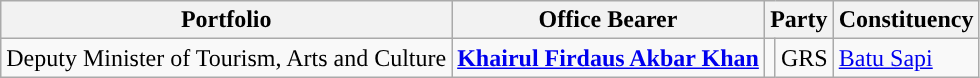<table class="sortable wikitable">
<tr>
<th>Portfolio</th>
<th>Office Bearer</th>
<th colspan="2">Party</th>
<th>Constituency</th>
</tr>
<tr>
<td>Deputy Minister of Tourism, Arts and Culture</td>
<td><strong><a href='#'>Khairul Firdaus Akbar Khan</a></strong> </td>
<td></td>
<td>GRS</td>
<td><a href='#'>Batu Sapi</a></td>
</tr>
</table>
